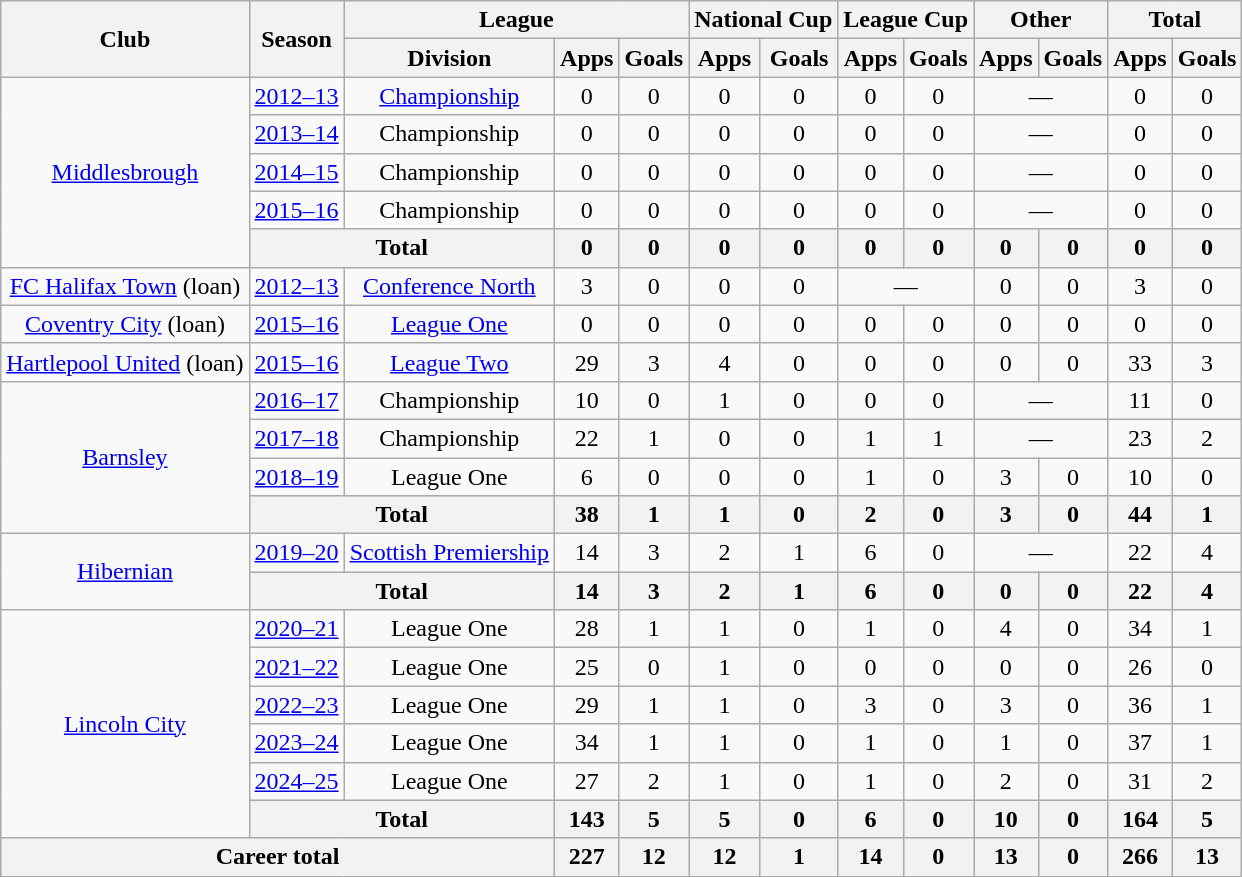<table class="wikitable" style="text-align: center;">
<tr>
<th rowspan="2">Club</th>
<th rowspan="2">Season</th>
<th colspan="3">League</th>
<th colspan="2">National Cup</th>
<th colspan="2">League Cup</th>
<th colspan="2">Other</th>
<th colspan="2">Total</th>
</tr>
<tr>
<th>Division</th>
<th>Apps</th>
<th>Goals</th>
<th>Apps</th>
<th>Goals</th>
<th>Apps</th>
<th>Goals</th>
<th>Apps</th>
<th>Goals</th>
<th>Apps</th>
<th>Goals</th>
</tr>
<tr>
<td rowspan=5><a href='#'>Middlesbrough</a></td>
<td><a href='#'>2012–13</a></td>
<td><a href='#'>Championship</a></td>
<td>0</td>
<td>0</td>
<td>0</td>
<td>0</td>
<td>0</td>
<td>0</td>
<td colspan=2>—</td>
<td>0</td>
<td>0</td>
</tr>
<tr>
<td><a href='#'>2013–14</a></td>
<td>Championship</td>
<td>0</td>
<td>0</td>
<td>0</td>
<td>0</td>
<td>0</td>
<td>0</td>
<td colspan=2>—</td>
<td>0</td>
<td>0</td>
</tr>
<tr>
<td><a href='#'>2014–15</a></td>
<td>Championship</td>
<td>0</td>
<td>0</td>
<td>0</td>
<td>0</td>
<td>0</td>
<td>0</td>
<td colspan=2>—</td>
<td>0</td>
<td>0</td>
</tr>
<tr>
<td><a href='#'>2015–16</a></td>
<td>Championship</td>
<td>0</td>
<td>0</td>
<td>0</td>
<td>0</td>
<td>0</td>
<td>0</td>
<td colspan=2>—</td>
<td>0</td>
<td>0</td>
</tr>
<tr>
<th colspan=2>Total</th>
<th>0</th>
<th>0</th>
<th>0</th>
<th>0</th>
<th>0</th>
<th>0</th>
<th>0</th>
<th>0</th>
<th>0</th>
<th>0</th>
</tr>
<tr>
<td><a href='#'>FC Halifax Town</a> (loan)</td>
<td><a href='#'>2012–13</a></td>
<td><a href='#'>Conference North</a></td>
<td>3</td>
<td>0</td>
<td>0</td>
<td>0</td>
<td colspan=2>—</td>
<td>0</td>
<td>0</td>
<td>3</td>
<td>0</td>
</tr>
<tr>
<td><a href='#'>Coventry City</a> (loan)</td>
<td><a href='#'>2015–16</a></td>
<td><a href='#'>League One</a></td>
<td>0</td>
<td>0</td>
<td>0</td>
<td>0</td>
<td>0</td>
<td>0</td>
<td>0</td>
<td>0</td>
<td>0</td>
<td>0</td>
</tr>
<tr>
<td><a href='#'>Hartlepool United</a> (loan)</td>
<td><a href='#'>2015–16</a></td>
<td><a href='#'>League Two</a></td>
<td>29</td>
<td>3</td>
<td>4</td>
<td>0</td>
<td>0</td>
<td>0</td>
<td>0</td>
<td>0</td>
<td>33</td>
<td>3</td>
</tr>
<tr>
<td rowspan=4><a href='#'>Barnsley</a></td>
<td><a href='#'>2016–17</a></td>
<td>Championship</td>
<td>10</td>
<td>0</td>
<td>1</td>
<td>0</td>
<td>0</td>
<td>0</td>
<td colspan=2>—</td>
<td>11</td>
<td>0</td>
</tr>
<tr>
<td><a href='#'>2017–18</a></td>
<td>Championship</td>
<td>22</td>
<td>1</td>
<td>0</td>
<td>0</td>
<td>1</td>
<td>1</td>
<td colspan=2>—</td>
<td>23</td>
<td>2</td>
</tr>
<tr>
<td><a href='#'>2018–19</a></td>
<td>League One</td>
<td>6</td>
<td>0</td>
<td>0</td>
<td>0</td>
<td>1</td>
<td>0</td>
<td>3</td>
<td>0</td>
<td>10</td>
<td>0</td>
</tr>
<tr>
<th colspan=2>Total</th>
<th>38</th>
<th>1</th>
<th>1</th>
<th>0</th>
<th>2</th>
<th>0</th>
<th>3</th>
<th>0</th>
<th>44</th>
<th>1</th>
</tr>
<tr>
<td rowspan=2><a href='#'>Hibernian</a></td>
<td><a href='#'>2019–20</a></td>
<td><a href='#'>Scottish Premiership</a></td>
<td>14</td>
<td>3</td>
<td>2</td>
<td>1</td>
<td>6</td>
<td>0</td>
<td colspan=2>—</td>
<td>22</td>
<td>4</td>
</tr>
<tr>
<th colspan=2>Total</th>
<th>14</th>
<th>3</th>
<th>2</th>
<th>1</th>
<th>6</th>
<th>0</th>
<th>0</th>
<th>0</th>
<th>22</th>
<th>4</th>
</tr>
<tr>
<td rowspan=6><a href='#'>Lincoln City</a></td>
<td><a href='#'>2020–21</a></td>
<td>League One</td>
<td>28</td>
<td>1</td>
<td>1</td>
<td>0</td>
<td>1</td>
<td>0</td>
<td>4 </td>
<td>0</td>
<td>34</td>
<td>1</td>
</tr>
<tr>
<td><a href='#'>2021–22</a></td>
<td>League One</td>
<td>25</td>
<td>0</td>
<td>1</td>
<td>0</td>
<td>0</td>
<td>0</td>
<td>0</td>
<td>0</td>
<td>26</td>
<td>0</td>
</tr>
<tr>
<td><a href='#'>2022–23</a></td>
<td>League One</td>
<td>29</td>
<td>1</td>
<td>1</td>
<td>0</td>
<td>3</td>
<td>0</td>
<td>3</td>
<td>0</td>
<td>36</td>
<td>1</td>
</tr>
<tr>
<td><a href='#'>2023–24</a></td>
<td>League One</td>
<td>34</td>
<td>1</td>
<td>1</td>
<td>0</td>
<td>1</td>
<td>0</td>
<td>1</td>
<td>0</td>
<td>37</td>
<td>1</td>
</tr>
<tr>
<td><a href='#'>2024–25</a></td>
<td>League One</td>
<td>27</td>
<td>2</td>
<td>1</td>
<td>0</td>
<td>1</td>
<td>0</td>
<td>2</td>
<td>0</td>
<td>31</td>
<td>2</td>
</tr>
<tr>
<th colspan=2>Total</th>
<th>143</th>
<th>5</th>
<th>5</th>
<th>0</th>
<th>6</th>
<th>0</th>
<th>10</th>
<th>0</th>
<th>164</th>
<th>5</th>
</tr>
<tr>
<th colspan="3">Career total</th>
<th>227</th>
<th>12</th>
<th>12</th>
<th>1</th>
<th>14</th>
<th>0</th>
<th>13</th>
<th>0</th>
<th>266</th>
<th>13</th>
</tr>
</table>
